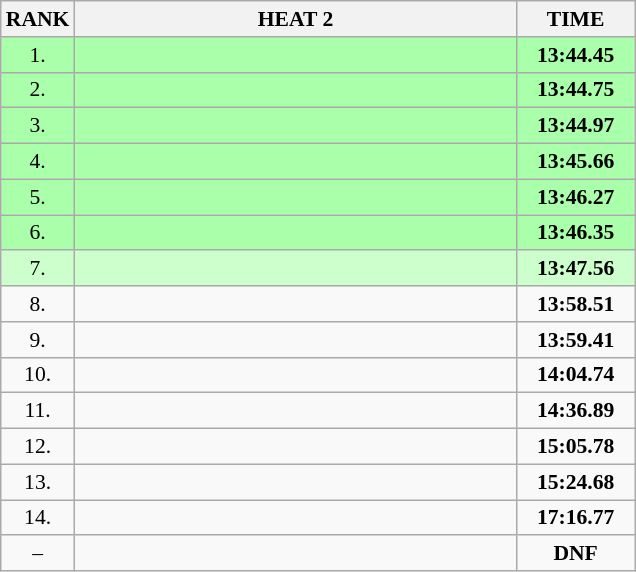<table class="wikitable" style="border-collapse: collapse; font-size: 90%;">
<tr>
<th>RANK</th>
<th style="width: 20em">HEAT 2</th>
<th style="width: 5em">TIME</th>
</tr>
<tr style="background:#aaffaa;">
<td align="center">1.</td>
<td></td>
<td align="center"><strong>13:44.45</strong></td>
</tr>
<tr style="background:#aaffaa;">
<td align="center">2.</td>
<td></td>
<td align="center"><strong>13:44.75</strong></td>
</tr>
<tr style="background:#aaffaa;">
<td align="center">3.</td>
<td></td>
<td align="center"><strong>13:44.97</strong></td>
</tr>
<tr style="background:#aaffaa;">
<td align="center">4.</td>
<td></td>
<td align="center"><strong>13:45.66</strong></td>
</tr>
<tr style="background:#aaffaa;">
<td align="center">5.</td>
<td></td>
<td align="center"><strong>13:46.27</strong></td>
</tr>
<tr style="background:#aaffaa;">
<td align="center">6.</td>
<td></td>
<td align="center"><strong>13:46.35</strong></td>
</tr>
<tr style="background:#ccffcc;">
<td align="center">7.</td>
<td></td>
<td align="center"><strong>13:47.56</strong></td>
</tr>
<tr>
<td align="center">8.</td>
<td></td>
<td align="center"><strong>13:58.51   </strong></td>
</tr>
<tr>
<td align="center">9.</td>
<td></td>
<td align="center"><strong>13:59.41   </strong></td>
</tr>
<tr>
<td align="center">10.</td>
<td></td>
<td align="center"><strong>14:04.74   </strong></td>
</tr>
<tr>
<td align="center">11.</td>
<td></td>
<td align="center"><strong>14:36.89   </strong></td>
</tr>
<tr>
<td align="center">12.</td>
<td></td>
<td align="center"><strong>15:05.78   </strong></td>
</tr>
<tr>
<td align="center">13.</td>
<td></td>
<td align="center"><strong>15:24.68   </strong></td>
</tr>
<tr>
<td align="center">14.</td>
<td></td>
<td align="center"><strong>17:16.77   </strong></td>
</tr>
<tr>
<td align="center">–</td>
<td></td>
<td align="center"><strong>DNF  </strong></td>
</tr>
</table>
